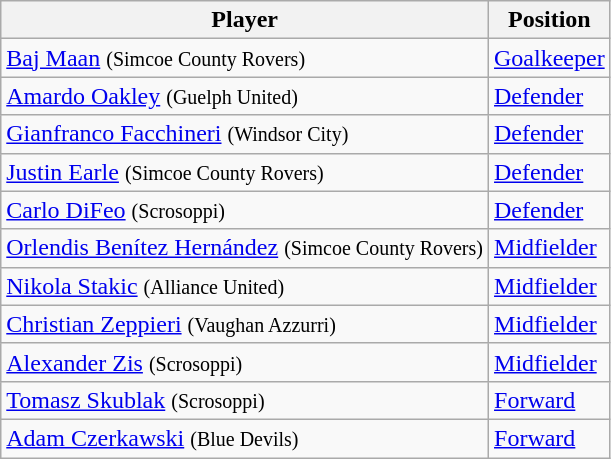<table class="wikitable">
<tr>
<th>Player</th>
<th>Position</th>
</tr>
<tr>
<td><a href='#'>Baj Maan</a> <small>(Simcoe County Rovers)</small></td>
<td><a href='#'>Goalkeeper</a></td>
</tr>
<tr>
<td><a href='#'>Amardo Oakley</a> <small>(Guelph United)</small></td>
<td><a href='#'>Defender</a></td>
</tr>
<tr>
<td><a href='#'>Gianfranco Facchineri</a> <small>(Windsor City)</small></td>
<td><a href='#'>Defender</a></td>
</tr>
<tr>
<td><a href='#'>Justin Earle</a> <small>(Simcoe County Rovers)</small></td>
<td><a href='#'>Defender</a></td>
</tr>
<tr>
<td><a href='#'>Carlo DiFeo</a> <small>(Scrosoppi)</small></td>
<td><a href='#'>Defender</a></td>
</tr>
<tr>
<td><a href='#'>Orlendis Benítez Hernández</a> <small>(Simcoe County Rovers)</small></td>
<td><a href='#'>Midfielder</a></td>
</tr>
<tr>
<td><a href='#'>Nikola Stakic</a> <small>(Alliance United)</small></td>
<td><a href='#'>Midfielder</a></td>
</tr>
<tr>
<td><a href='#'>Christian Zeppieri</a> <small>(Vaughan Azzurri)</small></td>
<td><a href='#'>Midfielder</a></td>
</tr>
<tr>
<td><a href='#'>Alexander Zis</a> <small>(Scrosoppi)</small></td>
<td><a href='#'>Midfielder</a></td>
</tr>
<tr>
<td><a href='#'>Tomasz Skublak</a> <small>(Scrosoppi)</small></td>
<td><a href='#'>Forward</a></td>
</tr>
<tr>
<td><a href='#'>Adam Czerkawski</a> <small>(Blue Devils)</small></td>
<td><a href='#'>Forward</a></td>
</tr>
</table>
